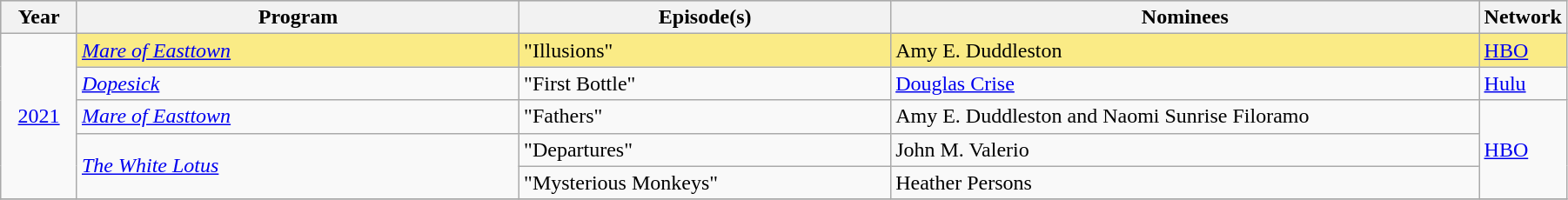<table class="wikitable" style="width:95%">
<tr bgcolor="#bebebe">
<th width="5%">Year</th>
<th width="30%">Program</th>
<th width="25%">Episode(s)</th>
<th width="40%">Nominees</th>
<th width="10%">Network</th>
</tr>
<tr>
<td rowspan="5" style="text-align:center;"><a href='#'>2021</a><br></td>
<td style="background:#FAEB86;"><em><a href='#'>Mare of Easttown</a></em></td>
<td style="background:#FAEB86;">"Illusions"</td>
<td style="background:#FAEB86;">Amy E. Duddleston</td>
<td style="background:#FAEB86;"><a href='#'>HBO</a></td>
</tr>
<tr>
<td><em><a href='#'>Dopesick</a></em></td>
<td>"First Bottle"</td>
<td><a href='#'>Douglas Crise</a></td>
<td><a href='#'>Hulu</a></td>
</tr>
<tr>
<td><em><a href='#'>Mare of Easttown</a></em></td>
<td>"Fathers"</td>
<td>Amy E. Duddleston and Naomi Sunrise Filoramo</td>
<td rowspan="3"><a href='#'>HBO</a></td>
</tr>
<tr>
<td rowspan="2"><em><a href='#'>The White Lotus</a></em></td>
<td>"Departures"</td>
<td>John M. Valerio</td>
</tr>
<tr>
<td>"Mysterious Monkeys"</td>
<td>Heather Persons</td>
</tr>
<tr>
</tr>
</table>
